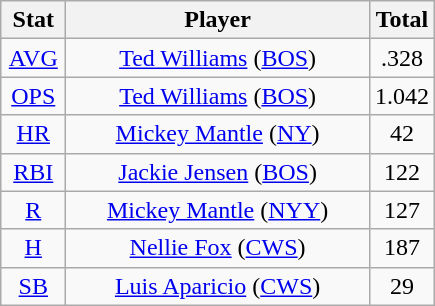<table class="wikitable" style="text-align:center;">
<tr>
<th style="width:15%;">Stat</th>
<th>Player</th>
<th style="width:15%;">Total</th>
</tr>
<tr>
<td><a href='#'>AVG</a></td>
<td><a href='#'>Ted Williams</a> (<a href='#'>BOS</a>)</td>
<td>.328</td>
</tr>
<tr>
<td><a href='#'>OPS</a></td>
<td><a href='#'>Ted Williams</a> (<a href='#'>BOS</a>)</td>
<td>1.042</td>
</tr>
<tr>
<td><a href='#'>HR</a></td>
<td><a href='#'>Mickey Mantle</a> (<a href='#'>NY</a>)</td>
<td>42</td>
</tr>
<tr>
<td><a href='#'>RBI</a></td>
<td><a href='#'>Jackie Jensen</a> (<a href='#'>BOS</a>)</td>
<td>122</td>
</tr>
<tr>
<td><a href='#'>R</a></td>
<td><a href='#'>Mickey Mantle</a> (<a href='#'>NYY</a>)</td>
<td>127</td>
</tr>
<tr>
<td><a href='#'>H</a></td>
<td><a href='#'>Nellie Fox</a> (<a href='#'>CWS</a>)</td>
<td>187</td>
</tr>
<tr>
<td><a href='#'>SB</a></td>
<td><a href='#'>Luis Aparicio</a> (<a href='#'>CWS</a>)</td>
<td>29</td>
</tr>
</table>
